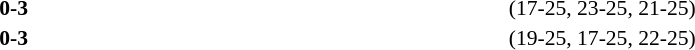<table width=100% cellspacing=1>
<tr>
<th width=20%></th>
<th width=12%></th>
<th width=20%></th>
<th width=33%></th>
<td></td>
</tr>
<tr style=font-size:90%>
<td align=right></td>
<td align=center><strong>0-3</strong></td>
<td></td>
<td>(17-25, 23-25, 21-25)</td>
<td></td>
</tr>
<tr style=font-size:90%>
<td align=right></td>
<td align=center><strong>0-3</strong></td>
<td></td>
<td>(19-25, 17-25, 22-25)</td>
</tr>
</table>
